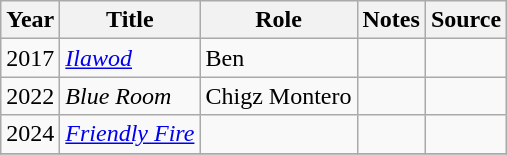<table class="wikitable sortable">
<tr>
<th>Year</th>
<th>Title</th>
<th>Role</th>
<th>Notes</th>
<th>Source</th>
</tr>
<tr>
<td>2017</td>
<td><em><a href='#'>Ilawod</a></em></td>
<td>Ben</td>
<td></td>
<td></td>
</tr>
<tr>
<td>2022</td>
<td><em>Blue Room</em></td>
<td>Chigz Montero</td>
<td></td>
<td></td>
</tr>
<tr>
<td>2024</td>
<td><em><a href='#'>Friendly Fire</a></em></td>
<td></td>
<td></td>
<td></td>
</tr>
<tr>
</tr>
</table>
